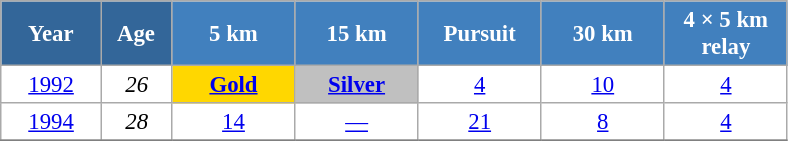<table class="wikitable" style="font-size:95%; text-align:center; border:grey solid 1px; border-collapse:collapse; background:#ffffff;">
<tr>
<th style="background-color:#369; color:white; width:60px;"> Year </th>
<th style="background-color:#369; color:white; width:40px;"> Age </th>
<th style="background-color:#4180be; color:white; width:75px;"> 5 km </th>
<th style="background-color:#4180be; color:white; width:75px;"> 15 km </th>
<th style="background-color:#4180be; color:white; width:75px;"> Pursuit </th>
<th style="background-color:#4180be; color:white; width:75px;"> 30 km </th>
<th style="background-color:#4180be; color:white; width:75px;"> 4 × 5 km <br> relay </th>
</tr>
<tr>
<td><a href='#'>1992</a></td>
<td><em>26</em></td>
<td style="background:gold;"><a href='#'><strong>Gold</strong></a></td>
<td style="background:silver;"><a href='#'><strong>Silver</strong></a></td>
<td><a href='#'>4</a></td>
<td><a href='#'>10</a></td>
<td><a href='#'>4</a></td>
</tr>
<tr>
<td><a href='#'>1994</a></td>
<td><em>28</em></td>
<td><a href='#'>14</a></td>
<td><a href='#'>—</a></td>
<td><a href='#'>21</a></td>
<td><a href='#'>8</a></td>
<td><a href='#'>4</a></td>
</tr>
<tr>
</tr>
</table>
